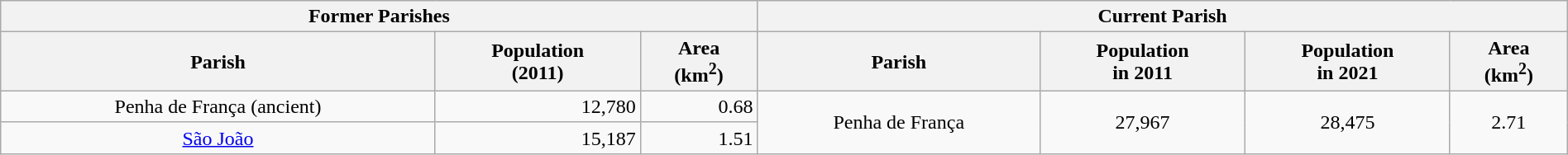<table class="wikitable" style="text-align:center; width:100%;">
<tr>
<th colspan="3">Former Parishes</th>
<th colspan="4">Current Parish</th>
</tr>
<tr>
<th>Parish</th>
<th>Population<br>(2011)</th>
<th>Area<br>(km<sup>2</sup>)</th>
<th>Parish</th>
<th>Population<br>in 2011</th>
<th>Population<br>in 2021</th>
<th>Area<br>(km<sup>2</sup>)</th>
</tr>
<tr>
<td>Penha de França (ancient)</td>
<td align="right">12,780</td>
<td align="right">0.68</td>
<td rowspan="2">Penha de França</td>
<td rowspan="2">27,967</td>
<td rowspan="2">28,475</td>
<td rowspan="2">2.71</td>
</tr>
<tr>
<td><a href='#'>São João</a></td>
<td align="right">15,187</td>
<td align="right">1.51</td>
</tr>
</table>
